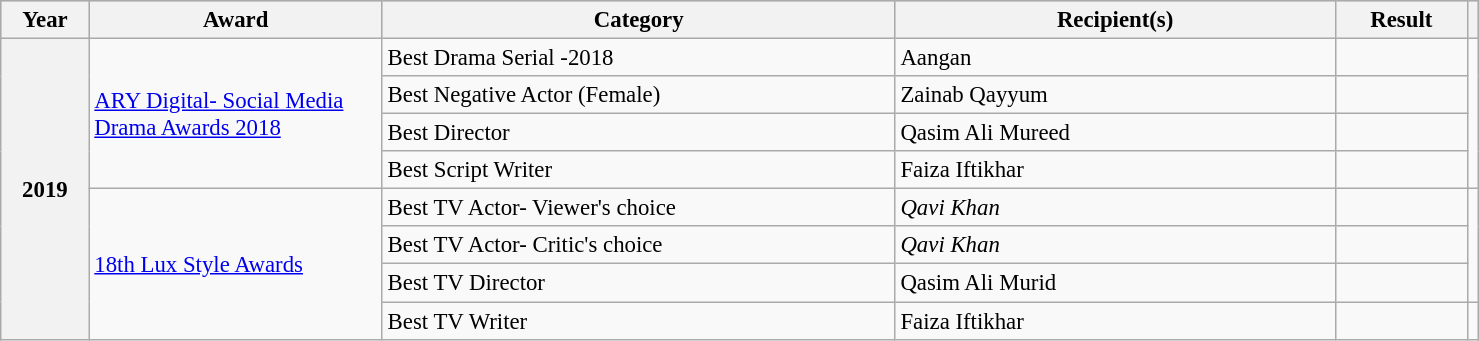<table class="wikitable" width="78%" style="font-size: 95%;">
<tr style="background:#ccc; text-align:center;">
<th scope="col" width="6%">Year</th>
<th scope="col" width="20%">Award</th>
<th scope="col" width="35%">Category</th>
<th scope="col" width="30%">Recipient(s)</th>
<th scope="col" width="10%">Result</th>
<th></th>
</tr>
<tr>
<th rowspan="8">2019</th>
<td rowspan="4"><a href='#'>ARY Digital- Social Media Drama Awards 2018</a></td>
<td>Best Drama Serial -2018</td>
<td>Aangan</td>
<td></td>
<td rowspan="4"></td>
</tr>
<tr>
<td>Best Negative Actor (Female)</td>
<td>Zainab Qayyum</td>
<td></td>
</tr>
<tr>
<td>Best Director</td>
<td>Qasim Ali Mureed</td>
<td></td>
</tr>
<tr>
<td>Best Script Writer</td>
<td>Faiza Iftikhar</td>
<td></td>
</tr>
<tr>
<td rowspan="4"><a href='#'>18th Lux Style Awards</a><br></td>
<td>Best TV Actor- Viewer's choice</td>
<td><em>Qavi Khan</em></td>
<td></td>
<td rowspan="3"></td>
</tr>
<tr>
<td>Best TV Actor- Critic's choice</td>
<td><em>Qavi Khan</em></td>
<td></td>
</tr>
<tr>
<td>Best TV Director</td>
<td>Qasim Ali Murid</td>
<td></td>
</tr>
<tr>
<td>Best TV Writer</td>
<td>Faiza Iftikhar</td>
<td></td>
</tr>
</table>
